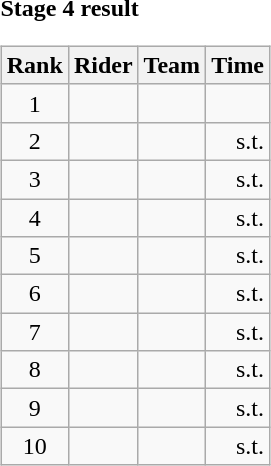<table>
<tr>
<td><strong>Stage 4 result</strong><br><table class="wikitable">
<tr>
<th scope="col">Rank</th>
<th scope="col">Rider</th>
<th scope="col">Team</th>
<th scope="col">Time</th>
</tr>
<tr>
<td style="text-align:center;">1</td>
<td></td>
<td></td>
<td style="text-align:right;"></td>
</tr>
<tr>
<td style="text-align:center;">2</td>
<td></td>
<td></td>
<td style="text-align:right;">s.t.</td>
</tr>
<tr>
<td style="text-align:center;">3</td>
<td></td>
<td></td>
<td style="text-align:right;">s.t.</td>
</tr>
<tr>
<td style="text-align:center;">4</td>
<td></td>
<td></td>
<td style="text-align:right;">s.t.</td>
</tr>
<tr>
<td style="text-align:center;">5</td>
<td></td>
<td></td>
<td style="text-align:right;">s.t.</td>
</tr>
<tr>
<td style="text-align:center;">6</td>
<td></td>
<td></td>
<td style="text-align:right;">s.t.</td>
</tr>
<tr>
<td style="text-align:center;">7</td>
<td></td>
<td></td>
<td style="text-align:right;">s.t.</td>
</tr>
<tr>
<td style="text-align:center;">8</td>
<td></td>
<td></td>
<td style="text-align:right;">s.t.</td>
</tr>
<tr>
<td style="text-align:center;">9</td>
<td></td>
<td></td>
<td style="text-align:right;">s.t.</td>
</tr>
<tr>
<td style="text-align:center;">10</td>
<td></td>
<td></td>
<td style="text-align:right;">s.t.</td>
</tr>
</table>
</td>
</tr>
</table>
